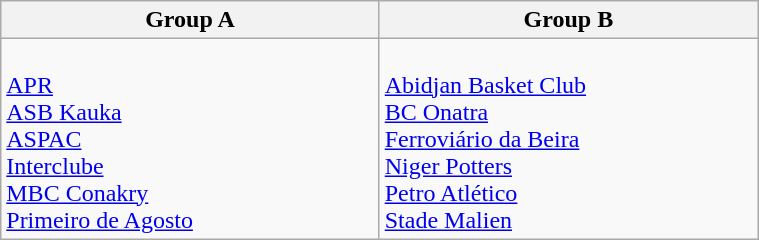<table class="wikitable" width=40%>
<tr>
<th width=25%>Group A</th>
<th width=25%>Group B</th>
</tr>
<tr>
<td><br> <a href='#'>APR</a><br>
 <a href='#'>ASB Kauka</a><br>
 <a href='#'>ASPAC</a><br>
 <a href='#'>Interclube</a><br>
 <a href='#'>MBC Conakry</a><br>
 <a href='#'>Primeiro de Agosto</a></td>
<td><br> <a href='#'>Abidjan Basket Club</a><br>
 <a href='#'>BC Onatra</a><br>
 <a href='#'>Ferroviário da Beira</a><br>
 <a href='#'>Niger Potters</a><br>
 <a href='#'>Petro Atlético</a><br>
 <a href='#'>Stade Malien</a></td>
</tr>
</table>
